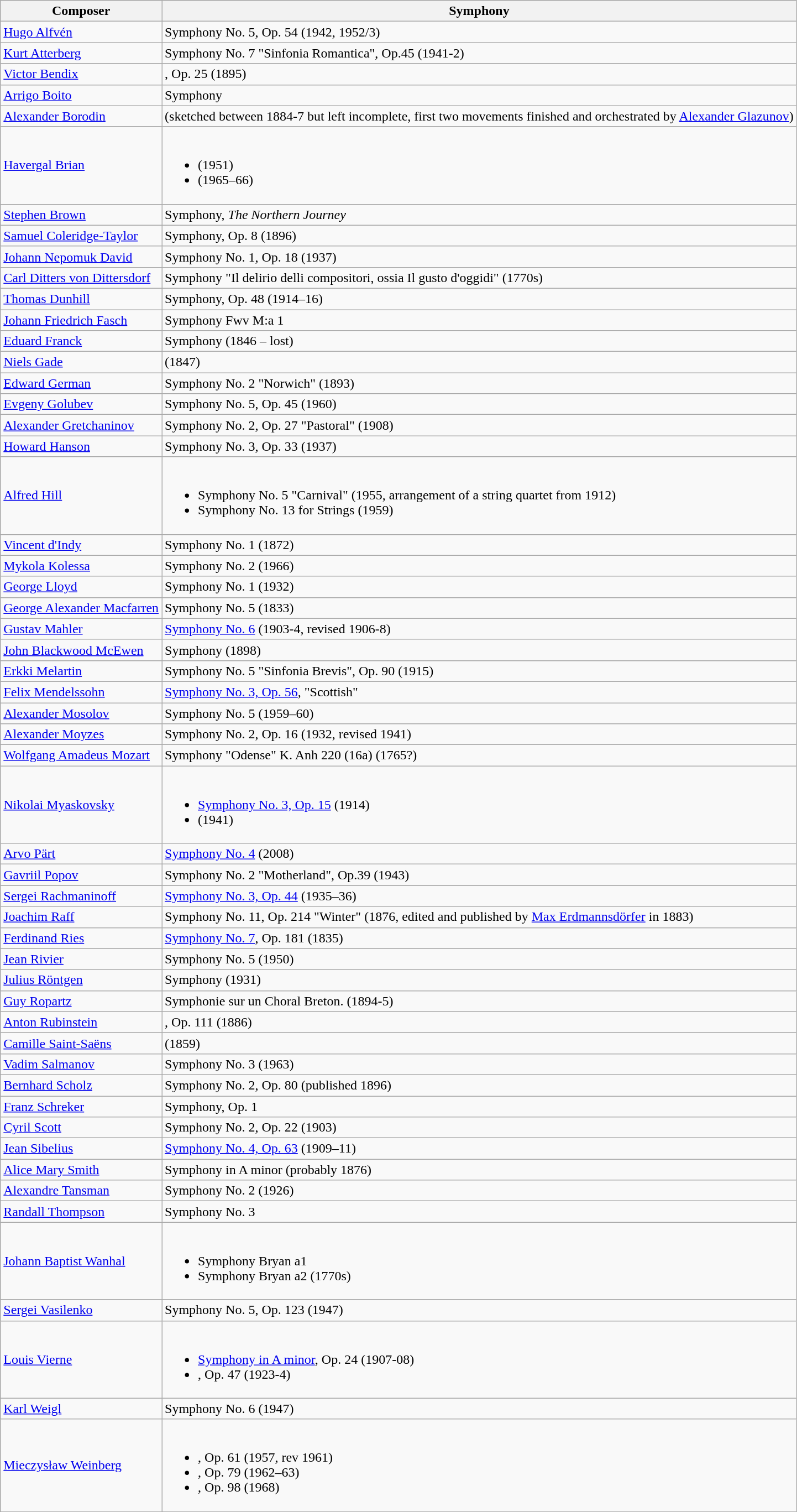<table class="wikitable">
<tr>
<th>Composer</th>
<th>Symphony</th>
</tr>
<tr>
<td><a href='#'>Hugo Alfvén</a></td>
<td>Symphony No. 5, Op. 54 (1942, 1952/3)</td>
</tr>
<tr>
<td><a href='#'>Kurt Atterberg</a></td>
<td>Symphony No. 7 "Sinfonia Romantica", Op.45 (1941-2)</td>
</tr>
<tr>
<td><a href='#'>Victor Bendix</a></td>
<td>, Op. 25 (1895)</td>
</tr>
<tr>
<td><a href='#'>Arrigo Boito</a></td>
<td>Symphony</td>
</tr>
<tr>
<td><a href='#'>Alexander Borodin</a></td>
<td> (sketched between 1884-7 but left incomplete, first two movements finished and orchestrated by <a href='#'>Alexander Glazunov</a>)</td>
</tr>
<tr>
<td><a href='#'>Havergal Brian</a></td>
<td><br><ul><li> (1951)</li><li> (1965–66)</li></ul></td>
</tr>
<tr>
<td><a href='#'>Stephen Brown</a></td>
<td>Symphony, <em>The Northern Journey</em></td>
</tr>
<tr>
<td><a href='#'>Samuel Coleridge-Taylor</a></td>
<td>Symphony, Op. 8 (1896)</td>
</tr>
<tr>
<td><a href='#'>Johann Nepomuk David</a></td>
<td>Symphony No. 1, Op. 18 (1937)</td>
</tr>
<tr>
<td><a href='#'>Carl Ditters von Dittersdorf</a></td>
<td>Symphony "Il delirio delli compositori, ossia Il gusto d'oggidi" (1770s)</td>
</tr>
<tr>
<td><a href='#'>Thomas Dunhill</a></td>
<td>Symphony, Op. 48 (1914–16)</td>
</tr>
<tr>
<td><a href='#'>Johann Friedrich Fasch</a></td>
<td>Symphony Fwv M:a 1</td>
</tr>
<tr>
<td><a href='#'>Eduard Franck</a></td>
<td>Symphony (1846 – lost)</td>
</tr>
<tr>
<td><a href='#'>Niels Gade</a></td>
<td> (1847)</td>
</tr>
<tr>
<td><a href='#'>Edward German</a></td>
<td>Symphony No. 2 "Norwich" (1893)</td>
</tr>
<tr>
<td><a href='#'>Evgeny Golubev</a></td>
<td>Symphony No. 5, Op. 45 (1960)</td>
</tr>
<tr>
<td><a href='#'>Alexander Gretchaninov</a></td>
<td>Symphony No. 2, Op. 27 "Pastoral" (1908)</td>
</tr>
<tr>
<td><a href='#'>Howard Hanson</a></td>
<td>Symphony No. 3, Op. 33 (1937)</td>
</tr>
<tr>
<td><a href='#'>Alfred Hill</a></td>
<td><br><ul><li>Symphony No. 5 "Carnival" (1955, arrangement of a string quartet from 1912)</li><li>Symphony No. 13 for Strings (1959)</li></ul></td>
</tr>
<tr>
<td><a href='#'>Vincent d'Indy</a></td>
<td>Symphony No. 1 (1872)</td>
</tr>
<tr>
<td><a href='#'>Mykola Kolessa</a></td>
<td>Symphony No. 2 (1966)</td>
</tr>
<tr>
<td><a href='#'>George Lloyd</a></td>
<td>Symphony No. 1 (1932)</td>
</tr>
<tr>
<td><a href='#'>George Alexander Macfarren</a></td>
<td>Symphony No. 5 (1833)</td>
</tr>
<tr>
<td><a href='#'>Gustav Mahler</a></td>
<td><a href='#'>Symphony No. 6</a> (1903-4, revised 1906-8)</td>
</tr>
<tr>
<td><a href='#'>John Blackwood McEwen</a></td>
<td>Symphony (1898)</td>
</tr>
<tr>
<td><a href='#'>Erkki Melartin</a></td>
<td>Symphony No. 5 "Sinfonia Brevis", Op. 90 (1915)</td>
</tr>
<tr>
<td><a href='#'>Felix Mendelssohn</a></td>
<td><a href='#'>Symphony No. 3, Op. 56</a>, "Scottish"</td>
</tr>
<tr>
<td><a href='#'>Alexander Mosolov</a></td>
<td>Symphony No. 5 (1959–60) </td>
</tr>
<tr>
<td><a href='#'>Alexander Moyzes</a></td>
<td>Symphony No. 2, Op. 16 (1932, revised 1941)</td>
</tr>
<tr>
<td><a href='#'>Wolfgang Amadeus Mozart</a></td>
<td>Symphony "Odense" K. Anh 220 (16a) (1765?)</td>
</tr>
<tr>
<td><a href='#'>Nikolai Myaskovsky</a></td>
<td><br><ul><li><a href='#'>Symphony No. 3, Op. 15</a> (1914)</li><li> (1941)</li></ul></td>
</tr>
<tr>
<td><a href='#'>Arvo Pärt</a></td>
<td><a href='#'>Symphony No. 4</a> (2008)</td>
</tr>
<tr>
<td><a href='#'>Gavriil Popov</a></td>
<td>Symphony No. 2 "Motherland", Op.39 (1943)</td>
</tr>
<tr>
<td><a href='#'>Sergei Rachmaninoff</a></td>
<td><a href='#'>Symphony No. 3, Op. 44</a> (1935–36)</td>
</tr>
<tr>
<td><a href='#'>Joachim Raff</a></td>
<td>Symphony No. 11, Op. 214 "Winter" (1876, edited and published by <a href='#'>Max Erdmannsdörfer</a> in 1883) </td>
</tr>
<tr>
<td><a href='#'>Ferdinand Ries</a></td>
<td><a href='#'>Symphony No. 7</a>, Op. 181 (1835)</td>
</tr>
<tr>
<td><a href='#'>Jean Rivier</a></td>
<td>Symphony No. 5 (1950)</td>
</tr>
<tr>
<td><a href='#'>Julius Röntgen</a></td>
<td>Symphony (1931)</td>
</tr>
<tr>
<td><a href='#'>Guy Ropartz</a></td>
<td>Symphonie sur un Choral Breton. (1894-5)</td>
</tr>
<tr>
<td><a href='#'>Anton Rubinstein</a></td>
<td>, Op. 111 (1886) </td>
</tr>
<tr>
<td><a href='#'>Camille Saint-Saëns</a></td>
<td> (1859)</td>
</tr>
<tr>
<td><a href='#'>Vadim Salmanov</a></td>
<td>Symphony No. 3 (1963)</td>
</tr>
<tr>
<td><a href='#'>Bernhard Scholz</a></td>
<td>Symphony No. 2, Op. 80 (published 1896)</td>
</tr>
<tr>
<td><a href='#'>Franz Schreker</a></td>
<td>Symphony, Op. 1</td>
</tr>
<tr>
<td><a href='#'>Cyril Scott</a></td>
<td>Symphony No. 2, Op. 22 (1903)</td>
</tr>
<tr>
<td><a href='#'>Jean Sibelius</a></td>
<td><a href='#'>Symphony No. 4, Op. 63</a> (1909–11)</td>
</tr>
<tr>
<td><a href='#'>Alice Mary Smith</a></td>
<td>Symphony in A minor (probably 1876)</td>
</tr>
<tr>
<td><a href='#'>Alexandre Tansman</a></td>
<td>Symphony No. 2 (1926)</td>
</tr>
<tr>
<td><a href='#'>Randall Thompson</a></td>
<td>Symphony No. 3</td>
</tr>
<tr>
<td><a href='#'>Johann Baptist Wanhal</a></td>
<td><br><ul><li>Symphony Bryan a1</li><li>Symphony Bryan a2 (1770s)</li></ul></td>
</tr>
<tr>
<td><a href='#'>Sergei Vasilenko</a></td>
<td>Symphony No. 5, Op. 123 (1947)</td>
</tr>
<tr>
<td><a href='#'>Louis Vierne</a></td>
<td><br><ul><li><a href='#'>Symphony in A minor</a>, Op. 24 (1907-08)</li><li>, Op. 47 (1923-4)</li></ul></td>
</tr>
<tr>
<td><a href='#'>Karl Weigl</a></td>
<td>Symphony No. 6 (1947)</td>
</tr>
<tr>
<td><a href='#'>Mieczysław Weinberg</a></td>
<td><br><ul><li>, Op. 61 (1957, rev 1961)</li><li>, Op. 79 (1962–63)</li><li>, Op. 98 (1968)</li></ul></td>
</tr>
<tr>
</tr>
</table>
